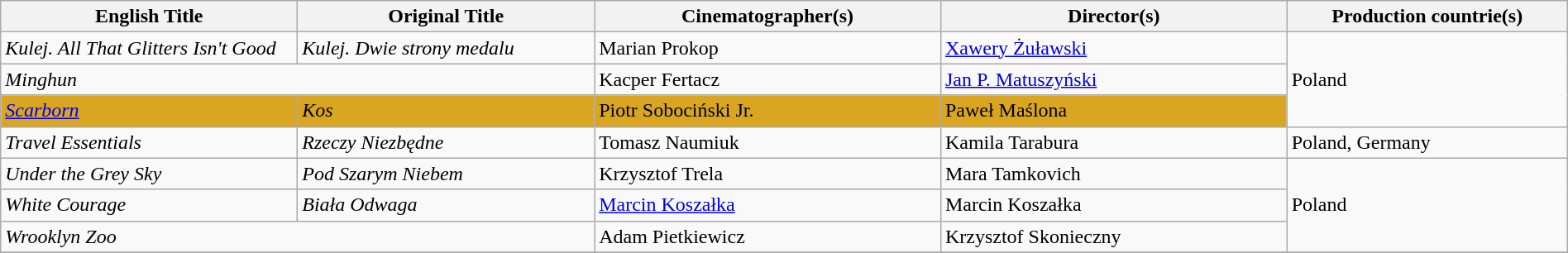<table class="wikitable" style="width:100%; margin-bottom:4px">
<tr>
<th scope="col" width="18%">English Title</th>
<th scope="col" width="18%">Original Title</th>
<th scope="col" width="21%">Cinematographer(s)</th>
<th scope="col" width="21%">Director(s)</th>
<th scope="col" width="17%">Production countrie(s)</th>
</tr>
<tr>
<td><em>Kulej. All That Glitters Isn't Good</em></td>
<td><em>Kulej. Dwie strony medalu</em></td>
<td>Marian Prokop</td>
<td><a href='#'>Xawery Żuławski</a></td>
<td rowspan="3">Poland</td>
</tr>
<tr>
<td colspan="2"><em>Minghun</em></td>
<td>Kacper Fertacz</td>
<td><a href='#'>Jan P. Matuszyński</a></td>
</tr>
<tr style="background:#daa520">
<td><em><a href='#'>Scarborn</a></em></td>
<td><em>Kos</em></td>
<td>Piotr Sobociński Jr.</td>
<td>Paweł Maślona</td>
</tr>
<tr>
<td><em>Travel Essentials</em></td>
<td><em>Rzeczy Niezbędne</em></td>
<td>Tomasz Naumiuk</td>
<td>Kamila Tarabura</td>
<td>Poland, Germany</td>
</tr>
<tr>
<td><em>Under the Grey Sky</em></td>
<td><em>Pod Szarym Niebem</em></td>
<td>Krzysztof Trela</td>
<td>Mara Tamkovich</td>
<td rowspan="3">Poland</td>
</tr>
<tr>
<td><em>White Courage</em></td>
<td><em>Biała Odwaga</em></td>
<td><a href='#'>Marcin Koszałka</a></td>
<td>Marcin Koszałka</td>
</tr>
<tr>
<td colspan="2"><em>Wrooklyn Zoo</em></td>
<td>Adam Pietkiewicz</td>
<td>Krzysztof Skonieczny</td>
</tr>
<tr>
</tr>
</table>
